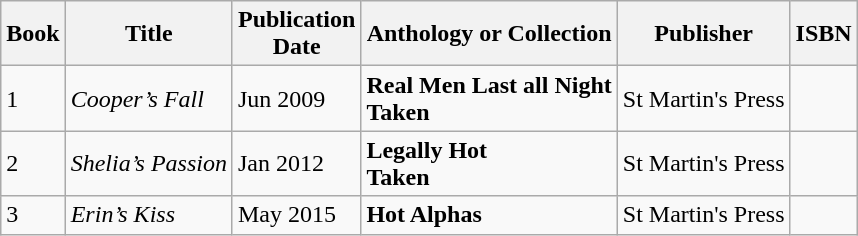<table class="wikitable">
<tr>
<th>Book<br></th>
<th>Title</th>
<th>Publication<br>Date</th>
<th>Anthology or Collection</th>
<th>Publisher</th>
<th>ISBN</th>
</tr>
<tr>
<td>1</td>
<td><em>Cooper’s Fall</em></td>
<td>Jun 2009</td>
<td><strong>Real Men Last all Night</strong><br><strong>Taken</strong></td>
<td>St Martin's Press</td>
<td></td>
</tr>
<tr>
<td>2</td>
<td><em>Shelia’s Passion</em></td>
<td>Jan 2012</td>
<td><strong>Legally Hot</strong><br><strong>Taken</strong></td>
<td>St Martin's Press</td>
<td></td>
</tr>
<tr>
<td>3</td>
<td><em>Erin’s Kiss</em></td>
<td>May 2015</td>
<td><strong>Hot Alphas</strong></td>
<td>St Martin's Press</td>
<td></td>
</tr>
</table>
